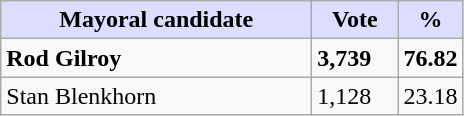<table class="wikitable">
<tr>
<th style="background:#ddf; width:200px;">Mayoral candidate</th>
<th style="background:#ddf; width:50px;">Vote</th>
<th style="background:#ddf; width:30px;">%</th>
</tr>
<tr>
<td><strong>Rod Gilroy</strong></td>
<td><strong>3,739</strong></td>
<td><strong>76.82</strong></td>
</tr>
<tr>
<td>Stan Blenkhorn</td>
<td>1,128</td>
<td>23.18</td>
</tr>
</table>
